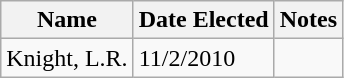<table class="wikitable sortable mw-collapsible mw-collapsed">
<tr>
<th>Name</th>
<th>Date Elected</th>
<th>Notes</th>
</tr>
<tr>
<td>Knight, L.R.</td>
<td>11/2/2010</td>
<td></td>
</tr>
</table>
